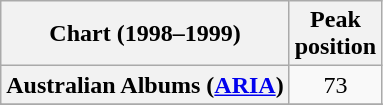<table class="wikitable sortable plainrowheaders" style="text-align:center">
<tr>
<th>Chart (1998–1999)</th>
<th>Peak<br>position</th>
</tr>
<tr>
<th scope="row">Australian Albums (<a href='#'>ARIA</a>)</th>
<td>73</td>
</tr>
<tr>
</tr>
<tr>
</tr>
<tr>
</tr>
<tr>
</tr>
<tr>
</tr>
</table>
